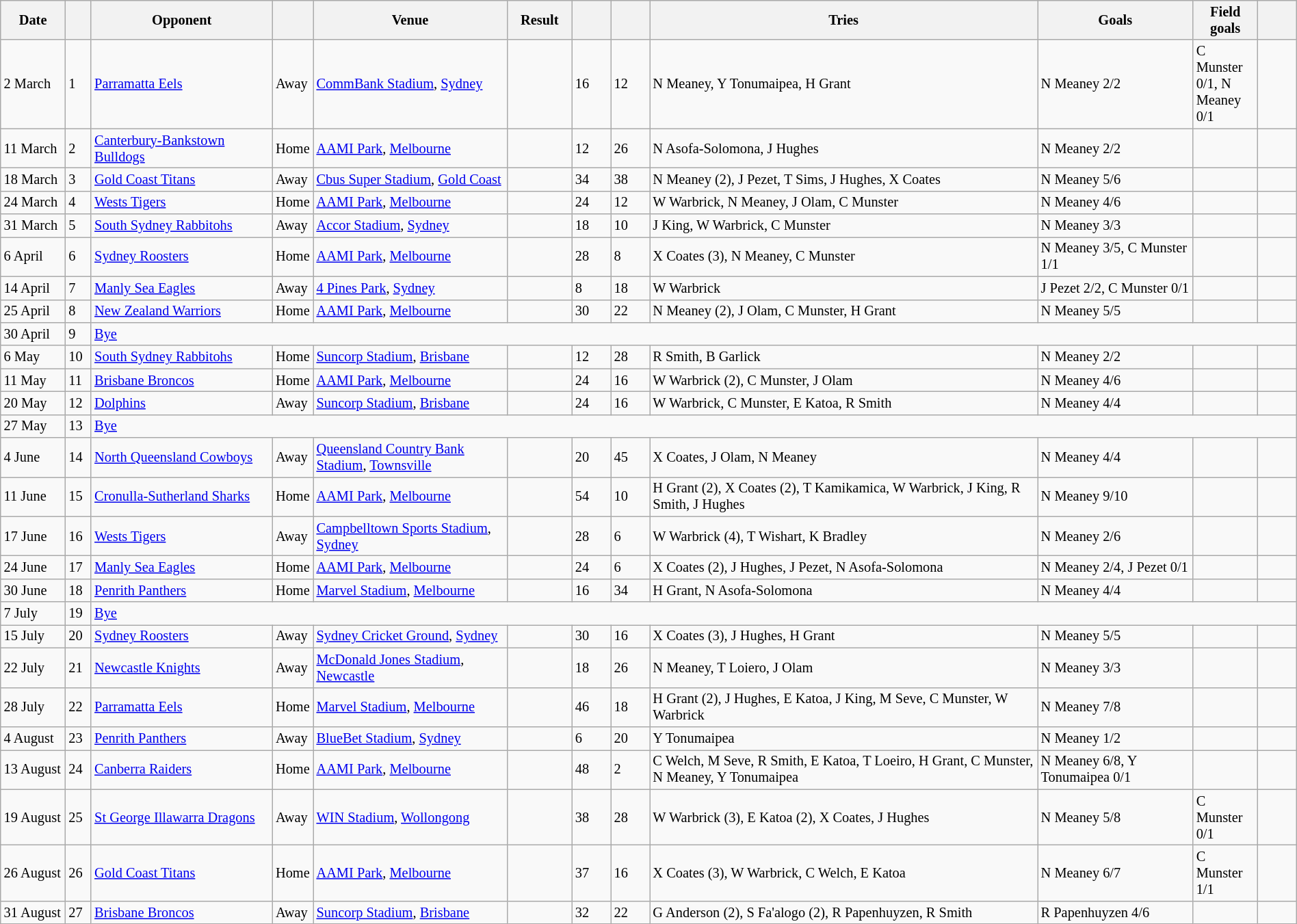<table class="wikitable"  style="font-size:85%; width:100%;">
<tr>
<th width="5%">Date</th>
<th width="2%"></th>
<th width="14%">Opponent</th>
<th width="3%"></th>
<th width="15%">Venue</th>
<th width="5%">Result</th>
<th width="3%"></th>
<th width="3%"></th>
<th width="30%">Tries</th>
<th width="12%">Goals</th>
<th width="5%">Field goals</th>
<th width="3%"></th>
</tr>
<tr>
<td>2 March</td>
<td>1</td>
<td> <a href='#'>Parramatta Eels</a></td>
<td>Away</td>
<td><a href='#'>CommBank Stadium</a>, <a href='#'>Sydney</a></td>
<td><br></td>
<td>16</td>
<td>12</td>
<td>N Meaney, Y Tonumaipea, H Grant</td>
<td>N Meaney 2/2</td>
<td>C Munster 0/1, N Meaney 0/1</td>
<td></td>
</tr>
<tr>
<td>11 March</td>
<td>2</td>
<td>  <a href='#'>Canterbury-Bankstown Bulldogs</a></td>
<td>Home</td>
<td><a href='#'>AAMI Park</a>, <a href='#'>Melbourne</a></td>
<td></td>
<td>12</td>
<td>26</td>
<td>N Asofa-Solomona, J Hughes</td>
<td>N Meaney 2/2</td>
<td></td>
<td></td>
</tr>
<tr>
<td>18 March</td>
<td>3</td>
<td>  <a href='#'>Gold Coast Titans</a></td>
<td>Away</td>
<td><a href='#'>Cbus Super Stadium</a>, <a href='#'>Gold Coast</a></td>
<td></td>
<td>34</td>
<td>38</td>
<td>N Meaney (2), J Pezet, T Sims, J Hughes, X Coates</td>
<td>N Meaney 5/6</td>
<td></td>
<td></td>
</tr>
<tr>
<td>24 March</td>
<td>4</td>
<td>  <a href='#'>Wests Tigers</a></td>
<td>Home</td>
<td><a href='#'>AAMI Park</a>, <a href='#'>Melbourne</a></td>
<td></td>
<td>24</td>
<td>12</td>
<td>W Warbrick, N Meaney, J Olam, C Munster</td>
<td>N Meaney 4/6</td>
<td></td>
<td></td>
</tr>
<tr>
<td>31 March</td>
<td>5</td>
<td> <a href='#'>South Sydney Rabbitohs</a></td>
<td>Away</td>
<td><a href='#'>Accor Stadium</a>, <a href='#'>Sydney</a></td>
<td></td>
<td>18</td>
<td>10</td>
<td>J King, W Warbrick, C Munster</td>
<td>N Meaney 3/3</td>
<td></td>
<td></td>
</tr>
<tr>
<td>6 April</td>
<td>6</td>
<td> <a href='#'>Sydney Roosters</a></td>
<td>Home</td>
<td><a href='#'>AAMI Park</a>, <a href='#'>Melbourne</a></td>
<td></td>
<td>28</td>
<td>8</td>
<td>X Coates (3), N Meaney, C Munster</td>
<td>N Meaney 3/5, C Munster 1/1</td>
<td></td>
<td></td>
</tr>
<tr>
<td>14 April</td>
<td>7</td>
<td> <a href='#'>Manly Sea Eagles</a></td>
<td>Away</td>
<td><a href='#'>4 Pines Park</a>, <a href='#'>Sydney</a></td>
<td></td>
<td>8</td>
<td>18</td>
<td>W Warbrick</td>
<td>J Pezet 2/2, C Munster 0/1</td>
<td></td>
<td></td>
</tr>
<tr>
<td>25 April</td>
<td>8</td>
<td> <a href='#'>New Zealand Warriors</a></td>
<td>Home</td>
<td><a href='#'>AAMI Park</a>, <a href='#'>Melbourne</a></td>
<td></td>
<td>30</td>
<td>22</td>
<td>N Meaney (2), J Olam, C Munster, H Grant</td>
<td>N Meaney 5/5</td>
<td></td>
<td></td>
</tr>
<tr>
<td>30 April</td>
<td>9</td>
<td colspan=10><a href='#'>Bye</a></td>
</tr>
<tr>
<td>6 May</td>
<td>10</td>
<td> <a href='#'>South Sydney Rabbitohs</a></td>
<td>Home</td>
<td><a href='#'>Suncorp Stadium</a>, <a href='#'>Brisbane</a></td>
<td></td>
<td>12</td>
<td>28</td>
<td>R Smith, B Garlick</td>
<td>N Meaney 2/2</td>
<td></td>
<td></td>
</tr>
<tr>
<td>11 May</td>
<td>11</td>
<td>  <a href='#'>Brisbane Broncos</a></td>
<td>Home</td>
<td><a href='#'>AAMI Park</a>, <a href='#'>Melbourne</a></td>
<td></td>
<td>24</td>
<td>16</td>
<td>W Warbrick (2), C Munster, J Olam</td>
<td>N Meaney 4/6</td>
<td></td>
<td></td>
</tr>
<tr>
<td>20 May</td>
<td>12</td>
<td> <a href='#'>Dolphins</a></td>
<td>Away</td>
<td><a href='#'>Suncorp Stadium</a>, <a href='#'>Brisbane</a></td>
<td></td>
<td>24</td>
<td>16</td>
<td>W Warbrick, C Munster, E Katoa, R Smith</td>
<td>N Meaney 4/4</td>
<td></td>
<td></td>
</tr>
<tr>
<td>27 May</td>
<td>13</td>
<td colspan=10><a href='#'>Bye</a></td>
</tr>
<tr>
<td>4 June</td>
<td>14</td>
<td> <a href='#'>North Queensland Cowboys</a></td>
<td>Away</td>
<td><a href='#'>Queensland Country Bank Stadium</a>, <a href='#'>Townsville</a></td>
<td></td>
<td>20</td>
<td>45</td>
<td>X Coates, J Olam, N Meaney</td>
<td>N Meaney 4/4</td>
<td></td>
<td></td>
</tr>
<tr>
<td>11 June</td>
<td>15</td>
<td> <a href='#'>Cronulla-Sutherland Sharks</a></td>
<td>Home</td>
<td><a href='#'>AAMI Park</a>, <a href='#'>Melbourne</a></td>
<td></td>
<td>54</td>
<td>10</td>
<td>H Grant (2), X Coates (2), T Kamikamica, W Warbrick, J King, R Smith, J Hughes</td>
<td>N Meaney 9/10</td>
<td></td>
<td></td>
</tr>
<tr>
<td>17 June</td>
<td>16</td>
<td>  <a href='#'>Wests Tigers</a></td>
<td>Away</td>
<td><a href='#'>Campbelltown Sports Stadium</a>, <a href='#'>Sydney</a></td>
<td></td>
<td>28</td>
<td>6</td>
<td>W Warbrick (4), T Wishart, K Bradley</td>
<td>N Meaney 2/6</td>
<td></td>
<td></td>
</tr>
<tr>
<td>24 June</td>
<td>17</td>
<td> <a href='#'>Manly Sea Eagles</a></td>
<td>Home</td>
<td><a href='#'>AAMI Park</a>, <a href='#'>Melbourne</a></td>
<td></td>
<td>24</td>
<td>6</td>
<td>X Coates (2), J Hughes, J Pezet, N Asofa-Solomona</td>
<td>N Meaney 2/4, J Pezet 0/1</td>
<td></td>
<td></td>
</tr>
<tr>
<td>30 June</td>
<td>18</td>
<td> <a href='#'>Penrith Panthers</a></td>
<td>Home</td>
<td><a href='#'>Marvel Stadium</a>, <a href='#'>Melbourne</a></td>
<td></td>
<td>16</td>
<td>34</td>
<td>H Grant, N Asofa-Solomona</td>
<td>N Meaney 4/4</td>
<td></td>
<td></td>
</tr>
<tr>
<td>7 July</td>
<td>19</td>
<td colspan=10><a href='#'>Bye</a></td>
</tr>
<tr>
<td>15 July</td>
<td>20</td>
<td> <a href='#'>Sydney Roosters</a></td>
<td>Away</td>
<td><a href='#'>Sydney Cricket Ground</a>, <a href='#'>Sydney</a></td>
<td></td>
<td>30</td>
<td>16</td>
<td>X Coates (3), J Hughes, H Grant</td>
<td>N Meaney 5/5</td>
<td></td>
<td></td>
</tr>
<tr>
<td>22 July</td>
<td>21</td>
<td>  <a href='#'>Newcastle Knights</a></td>
<td>Away</td>
<td><a href='#'>McDonald Jones Stadium</a>, <a href='#'>Newcastle</a></td>
<td></td>
<td>18</td>
<td>26</td>
<td>N Meaney, T Loiero, J Olam</td>
<td>N Meaney 3/3</td>
<td></td>
<td></td>
</tr>
<tr>
<td>28 July</td>
<td>22</td>
<td> <a href='#'>Parramatta Eels</a></td>
<td>Home</td>
<td><a href='#'>Marvel Stadium</a>, <a href='#'>Melbourne</a></td>
<td></td>
<td>46</td>
<td>18</td>
<td>H Grant (2), J Hughes, E Katoa, J King, M Seve, C Munster, W Warbrick</td>
<td>N Meaney 7/8</td>
<td></td>
<td></td>
</tr>
<tr>
<td>4 August</td>
<td>23</td>
<td>  <a href='#'>Penrith Panthers</a></td>
<td>Away</td>
<td><a href='#'>BlueBet Stadium</a>, <a href='#'>Sydney</a></td>
<td></td>
<td>6</td>
<td>20</td>
<td>Y Tonumaipea</td>
<td>N Meaney 1/2</td>
<td></td>
<td></td>
</tr>
<tr>
<td>13 August</td>
<td>24</td>
<td> <a href='#'>Canberra Raiders</a></td>
<td>Home</td>
<td><a href='#'>AAMI Park</a>, <a href='#'>Melbourne</a></td>
<td></td>
<td>48</td>
<td>2</td>
<td>C Welch, M Seve, R Smith, E Katoa, T Loeiro, H Grant, C Munster, N Meaney, Y Tonumaipea</td>
<td>N Meaney 6/8, Y Tonumaipea 0/1</td>
<td></td>
<td></td>
</tr>
<tr>
<td>19 August</td>
<td>25</td>
<td> <a href='#'>St George Illawarra Dragons</a></td>
<td>Away</td>
<td><a href='#'>WIN Stadium</a>, <a href='#'>Wollongong</a></td>
<td></td>
<td>38</td>
<td>28</td>
<td>W Warbrick (3), E Katoa (2), X Coates, J Hughes</td>
<td>N Meaney 5/8</td>
<td>C Munster 0/1</td>
<td></td>
</tr>
<tr>
<td>26 August</td>
<td>26</td>
<td> <a href='#'>Gold Coast Titans</a></td>
<td>Home</td>
<td><a href='#'>AAMI Park</a>, <a href='#'>Melbourne</a></td>
<td></td>
<td>37</td>
<td>16</td>
<td>X Coates (3), W Warbrick, C Welch, E Katoa</td>
<td>N Meaney 6/7</td>
<td>C Munster 1/1</td>
<td></td>
</tr>
<tr>
<td>31 August</td>
<td>27</td>
<td> <a href='#'>Brisbane Broncos</a></td>
<td>Away</td>
<td><a href='#'>Suncorp Stadium</a>, <a href='#'>Brisbane</a></td>
<td></td>
<td>32</td>
<td>22</td>
<td>G Anderson (2), S Fa'alogo (2), R Papenhuyzen, R Smith</td>
<td>R Papenhuyzen 4/6</td>
<td></td>
<td></td>
</tr>
</table>
